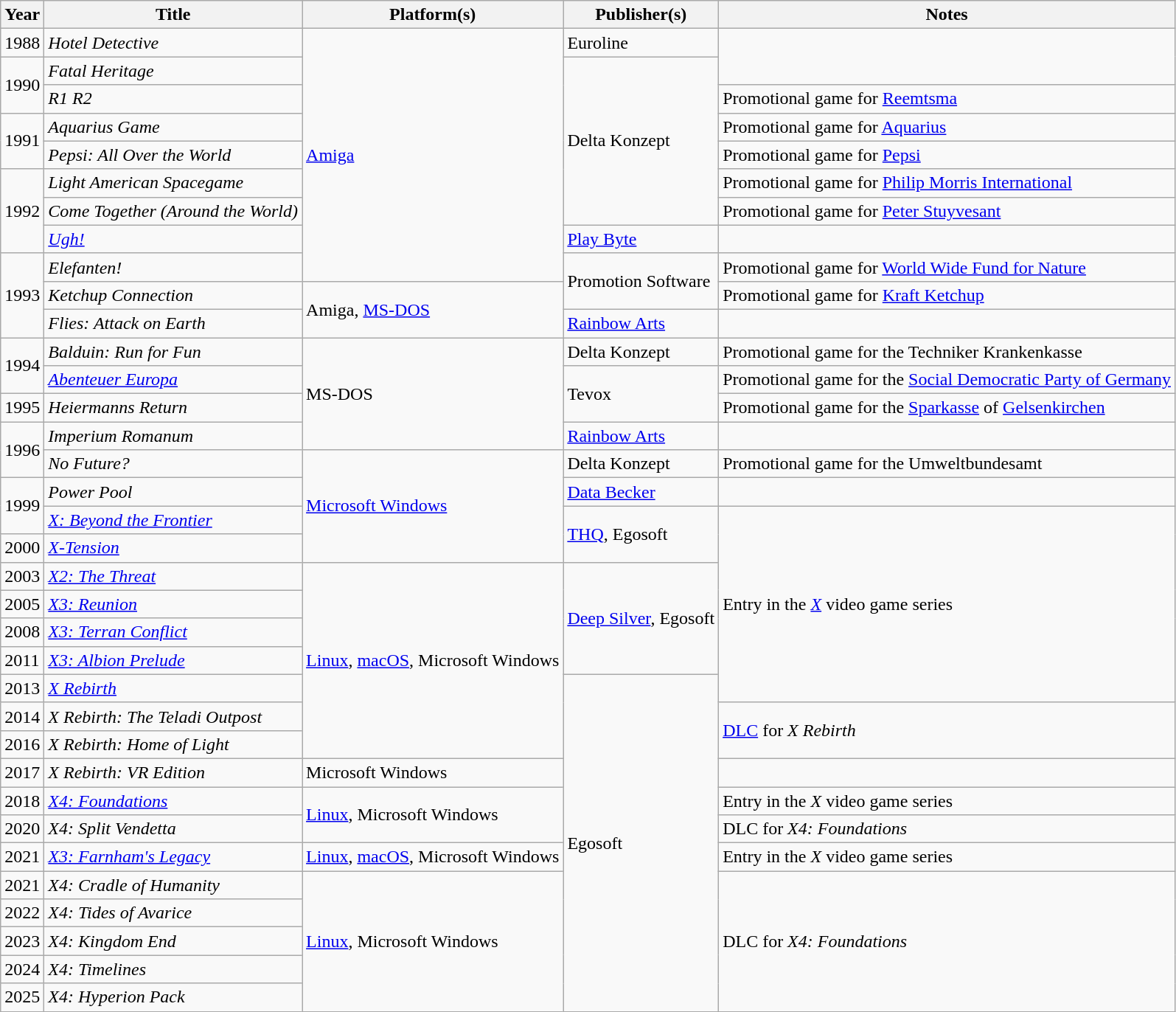<table class="wikitable sortable">
<tr>
<th>Year</th>
<th>Title</th>
<th>Platform(s)</th>
<th>Publisher(s)</th>
<th>Notes</th>
</tr>
<tr>
<td>1988</td>
<td><em>Hotel Detective</em></td>
<td rowspan="9"><a href='#'>Amiga</a></td>
<td>Euroline</td>
<td rowspan="2"></td>
</tr>
<tr>
<td rowspan="2">1990</td>
<td><em>Fatal Heritage</em></td>
<td rowspan="6">Delta Konzept</td>
</tr>
<tr>
<td><em>R1 R2</em></td>
<td>Promotional game for <a href='#'>Reemtsma</a></td>
</tr>
<tr>
<td rowspan="2">1991</td>
<td><em>Aquarius Game</em></td>
<td>Promotional game for <a href='#'>Aquarius</a></td>
</tr>
<tr>
<td><em>Pepsi: All Over the World</em></td>
<td>Promotional game for <a href='#'>Pepsi</a></td>
</tr>
<tr>
<td rowspan="3">1992</td>
<td><em>Light American Spacegame</em></td>
<td>Promotional game for <a href='#'>Philip Morris International</a></td>
</tr>
<tr>
<td><em>Come Together (Around the World)</em></td>
<td>Promotional game for <a href='#'>Peter Stuyvesant</a></td>
</tr>
<tr>
<td><em><a href='#'>Ugh!</a></em></td>
<td><a href='#'>Play Byte</a></td>
<td></td>
</tr>
<tr>
<td rowspan="3">1993</td>
<td><em>Elefanten!</em></td>
<td rowspan="2">Promotion Software</td>
<td>Promotional game for <a href='#'>World Wide Fund for Nature</a></td>
</tr>
<tr>
<td><em>Ketchup Connection</em></td>
<td rowspan="2">Amiga, <a href='#'>MS-DOS</a></td>
<td>Promotional game for <a href='#'>Kraft Ketchup</a></td>
</tr>
<tr>
<td><em>Flies: Attack on Earth</em></td>
<td><a href='#'>Rainbow Arts</a></td>
<td></td>
</tr>
<tr>
<td rowspan="2">1994</td>
<td><em>Balduin: Run for Fun</em></td>
<td rowspan="4">MS-DOS</td>
<td>Delta Konzept</td>
<td>Promotional game for the Techniker Krankenkasse</td>
</tr>
<tr>
<td><em><a href='#'>Abenteuer Europa</a></em></td>
<td rowspan="2">Tevox</td>
<td>Promotional game for the <a href='#'>Social Democratic Party of Germany</a></td>
</tr>
<tr>
<td>1995</td>
<td><em>Heiermanns Return</em></td>
<td>Promotional game for the <a href='#'>Sparkasse</a> of <a href='#'>Gelsenkirchen</a></td>
</tr>
<tr>
<td rowspan="2">1996</td>
<td><em>Imperium Romanum</em></td>
<td><a href='#'>Rainbow Arts</a></td>
<td></td>
</tr>
<tr>
<td><em>No Future?</em></td>
<td rowspan="4"><a href='#'>Microsoft Windows</a></td>
<td>Delta Konzept</td>
<td>Promotional game for the Umweltbundesamt</td>
</tr>
<tr>
<td rowspan="2">1999</td>
<td><em>Power Pool</em></td>
<td><a href='#'>Data Becker</a></td>
<td></td>
</tr>
<tr>
<td><em><a href='#'>X: Beyond the Frontier</a></em></td>
<td rowspan="2"><a href='#'>THQ</a>, Egosoft</td>
<td rowspan="7">Entry in the <a href='#'><em>X</em></a> video game series</td>
</tr>
<tr>
<td>2000</td>
<td><em><a href='#'>X-Tension</a></em></td>
</tr>
<tr>
<td>2003</td>
<td><em><a href='#'>X2: The Threat</a></em></td>
<td rowspan="7"><a href='#'>Linux</a>, <a href='#'>macOS</a>, Microsoft Windows</td>
<td rowspan="4"><a href='#'>Deep Silver</a>, Egosoft</td>
</tr>
<tr>
<td>2005</td>
<td><em><a href='#'>X3: Reunion</a></em></td>
</tr>
<tr>
<td>2008</td>
<td><em><a href='#'>X3: Terran Conflict</a></em></td>
</tr>
<tr>
<td>2011</td>
<td><em><a href='#'>X3: Albion Prelude</a></em></td>
</tr>
<tr>
<td>2013</td>
<td><em><a href='#'>X Rebirth</a></em></td>
<td rowspan="12">Egosoft</td>
</tr>
<tr>
<td>2014</td>
<td><em>X Rebirth: The Teladi Outpost</em></td>
<td rowspan="2"><a href='#'>DLC</a> for <em>X Rebirth</em></td>
</tr>
<tr>
<td>2016</td>
<td><em>X Rebirth: Home of Light</em></td>
</tr>
<tr>
<td>2017</td>
<td><em>X Rebirth: VR Edition</em></td>
<td>Microsoft Windows</td>
</tr>
<tr>
<td>2018</td>
<td><em><a href='#'>X4: Foundations</a></em></td>
<td rowspan="2"><a href='#'>Linux</a>, Microsoft Windows</td>
<td>Entry in the <em>X</em> video game series</td>
</tr>
<tr>
<td>2020</td>
<td><em>X4: Split Vendetta</em></td>
<td>DLC for <em>X4: Foundations</em></td>
</tr>
<tr>
<td>2021</td>
<td><em><a href='#'>X3: Farnham's Legacy</a></em></td>
<td><a href='#'>Linux</a>, <a href='#'>macOS</a>, Microsoft Windows</td>
<td>Entry in the <em>X</em> video game series</td>
</tr>
<tr>
<td>2021</td>
<td><em>X4: Cradle of Humanity</em></td>
<td rowspan="5"><a href='#'>Linux</a>, Microsoft Windows</td>
<td rowspan="5">DLC for <em>X4: Foundations</em></td>
</tr>
<tr>
<td>2022</td>
<td><em>X4: Tides of Avarice</em></td>
</tr>
<tr>
<td>2023</td>
<td><em>X4: Kingdom End</em></td>
</tr>
<tr>
<td>2024</td>
<td><em>X4: Timelines</em></td>
</tr>
<tr>
<td>2025</td>
<td><em>X4: Hyperion Pack</em></td>
</tr>
</table>
